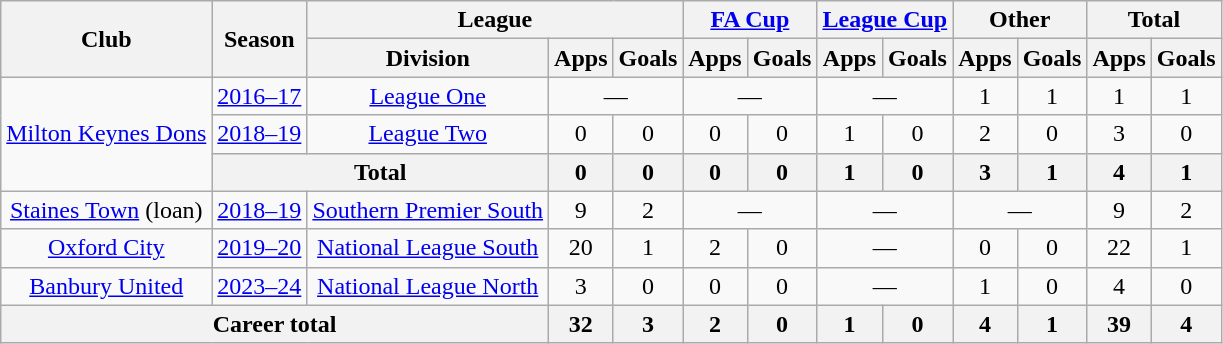<table class="wikitable" style="text-align: center;">
<tr>
<th rowspan="2">Club</th>
<th rowspan="2">Season</th>
<th colspan="3">League</th>
<th colspan="2"><a href='#'>FA Cup</a></th>
<th colspan="2"><a href='#'>League Cup</a></th>
<th colspan="2">Other</th>
<th colspan="2">Total</th>
</tr>
<tr>
<th>Division</th>
<th>Apps</th>
<th>Goals</th>
<th>Apps</th>
<th>Goals</th>
<th>Apps</th>
<th>Goals</th>
<th>Apps</th>
<th>Goals</th>
<th>Apps</th>
<th>Goals</th>
</tr>
<tr>
<td rowspan="3" valign="center"><a href='#'>Milton Keynes Dons</a></td>
<td><a href='#'>2016–17</a></td>
<td><a href='#'>League One</a></td>
<td colspan="2">—</td>
<td colspan="2">—</td>
<td colspan="2">—</td>
<td>1</td>
<td>1</td>
<td>1</td>
<td>1</td>
</tr>
<tr>
<td><a href='#'>2018–19</a></td>
<td><a href='#'>League Two</a></td>
<td>0</td>
<td>0</td>
<td>0</td>
<td>0</td>
<td>1</td>
<td>0</td>
<td>2</td>
<td>0</td>
<td>3</td>
<td>0</td>
</tr>
<tr>
<th colspan="2">Total</th>
<th>0</th>
<th>0</th>
<th>0</th>
<th>0</th>
<th>1</th>
<th>0</th>
<th>3</th>
<th>1</th>
<th>4</th>
<th>1</th>
</tr>
<tr>
<td><a href='#'>Staines Town</a> (loan)</td>
<td><a href='#'>2018–19</a></td>
<td><a href='#'>Southern Premier South</a></td>
<td>9</td>
<td>2</td>
<td colspan="2">—</td>
<td colspan="2">—</td>
<td colspan="2">—</td>
<td>9</td>
<td>2</td>
</tr>
<tr>
<td><a href='#'>Oxford City</a></td>
<td><a href='#'>2019–20</a></td>
<td><a href='#'>National League South</a></td>
<td>20</td>
<td>1</td>
<td>2</td>
<td>0</td>
<td colspan="2">—</td>
<td>0</td>
<td>0</td>
<td>22</td>
<td>1</td>
</tr>
<tr>
<td><a href='#'>Banbury United</a></td>
<td><a href='#'>2023–24</a></td>
<td><a href='#'>National League North</a></td>
<td>3</td>
<td>0</td>
<td>0</td>
<td>0</td>
<td colspan="2">—</td>
<td>1</td>
<td>0</td>
<td>4</td>
<td>0</td>
</tr>
<tr>
<th colspan="3">Career total</th>
<th>32</th>
<th>3</th>
<th>2</th>
<th>0</th>
<th>1</th>
<th>0</th>
<th>4</th>
<th>1</th>
<th>39</th>
<th>4</th>
</tr>
</table>
